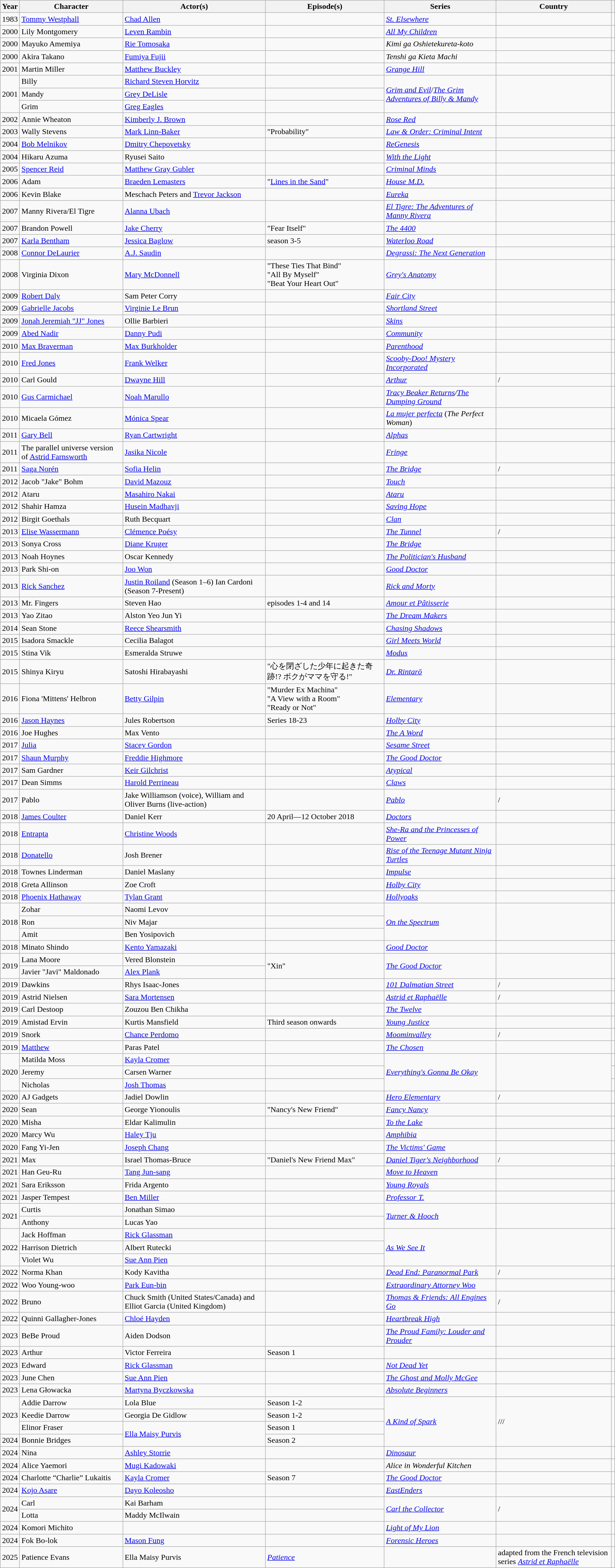<table class="wikitable sortable" style="min-width:70%">
<tr>
<th>Year</th>
<th>Character</th>
<th>Actor(s)</th>
<th>Episode(s)</th>
<th>Series</th>
<th>Country</th>
<th scope="col" class="unsortable"></th>
</tr>
<tr>
<td>1983</td>
<td><a href='#'>Tommy Westphall</a></td>
<td><a href='#'>Chad Allen</a></td>
<td></td>
<td><em><a href='#'>St. Elsewhere</a></em></td>
<td></td>
<td></td>
</tr>
<tr>
<td>2000</td>
<td>Lily Montgomery</td>
<td><a href='#'>Leven Rambin</a></td>
<td></td>
<td><em><a href='#'>All My Children</a></em></td>
<td></td>
<td></td>
</tr>
<tr>
<td>2000</td>
<td>Mayuko Amemiya</td>
<td><a href='#'>Rie Tomosaka</a></td>
<td></td>
<td><em>Kimi ga Oshietekureta-koto</em></td>
<td></td>
<td></td>
</tr>
<tr>
<td>2000</td>
<td>Akira Takano</td>
<td><a href='#'>Fumiya Fujii</a></td>
<td></td>
<td><em>Tenshi ga Kieta Machi</em></td>
<td></td>
<td></td>
</tr>
<tr>
<td>2001</td>
<td>Martin Miller</td>
<td><a href='#'>Matthew Buckley</a></td>
<td></td>
<td><em><a href='#'>Grange Hill</a></em></td>
<td></td>
<td></td>
</tr>
<tr>
<td rowspan=3>2001</td>
<td>Billy</td>
<td><a href='#'>Richard Steven Horvitz</a></td>
<td></td>
<td rowspan="3"><em><a href='#'>Grim and Evil</a></em>/<em><a href='#'>The Grim Adventures of Billy & Mandy</a></em></td>
<td rowspan="3"></td>
<td rowspan="3"></td>
</tr>
<tr>
<td>Mandy</td>
<td><a href='#'>Grey DeLisle</a></td>
<td></td>
</tr>
<tr>
<td>Grim</td>
<td><a href='#'>Greg Eagles</a></td>
<td></td>
</tr>
<tr>
<td>2002</td>
<td>Annie Wheaton</td>
<td><a href='#'>Kimberly J. Brown</a></td>
<td></td>
<td><em><a href='#'>Rose Red</a></em></td>
<td></td>
<td></td>
</tr>
<tr>
<td>2003</td>
<td>Wally Stevens</td>
<td><a href='#'>Mark Linn-Baker</a></td>
<td>"Probability"</td>
<td><em><a href='#'>Law & Order: Criminal Intent</a></em></td>
<td></td>
<td></td>
</tr>
<tr>
<td>2004</td>
<td><a href='#'>Bob Melnikov</a></td>
<td><a href='#'>Dmitry Chepovetsky</a></td>
<td></td>
<td><em><a href='#'>ReGenesis</a></em></td>
<td></td>
<td></td>
</tr>
<tr>
<td>2004</td>
<td>Hikaru Azuma</td>
<td>Ryusei Saito</td>
<td></td>
<td><em><a href='#'>With the Light</a></em></td>
<td></td>
<td></td>
</tr>
<tr>
<td>2005</td>
<td><a href='#'>Spencer Reid</a></td>
<td><a href='#'>Matthew Gray Gubler</a></td>
<td></td>
<td><em><a href='#'>Criminal Minds</a></em></td>
<td></td>
<td></td>
</tr>
<tr>
<td>2006</td>
<td>Adam</td>
<td><a href='#'>Braeden Lemasters</a></td>
<td>"<a href='#'>Lines in the Sand</a>"</td>
<td><em><a href='#'>House M.D.</a></em></td>
<td></td>
<td></td>
</tr>
<tr>
<td>2006</td>
<td>Kevin Blake</td>
<td>Meschach Peters and <a href='#'>Trevor Jackson</a></td>
<td></td>
<td><em><a href='#'>Eureka</a></em></td>
<td></td>
<td></td>
</tr>
<tr>
<td>2007</td>
<td>Manny Rivera/El Tigre</td>
<td><a href='#'>Alanna Ubach</a></td>
<td></td>
<td><em><a href='#'>El Tigre: The Adventures of Manny Rivera</a></em></td>
<td></td>
<td></td>
</tr>
<tr>
<td>2007</td>
<td>Brandon Powell</td>
<td><a href='#'>Jake Cherry</a></td>
<td>"Fear Itself"</td>
<td><em><a href='#'>The 4400</a></em></td>
<td></td>
<td></td>
</tr>
<tr>
<td>2007</td>
<td><a href='#'>Karla Bentham</a></td>
<td><a href='#'>Jessica Baglow</a></td>
<td>season 3-5</td>
<td><em><a href='#'>Waterloo Road</a></em></td>
<td></td>
<td></td>
</tr>
<tr>
<td>2008</td>
<td><a href='#'>Connor DeLaurier</a></td>
<td><a href='#'>A.J. Saudin</a></td>
<td></td>
<td><em><a href='#'>Degrassi: The Next Generation</a></em></td>
<td></td>
<td></td>
</tr>
<tr>
<td>2008</td>
<td>Virginia Dixon</td>
<td><a href='#'>Mary McDonnell</a></td>
<td>"These Ties That Bind"<br>"All By Myself"<br>"Beat Your Heart Out"</td>
<td><em><a href='#'>Grey's Anatomy</a></em></td>
<td></td>
<td></td>
</tr>
<tr>
<td>2009</td>
<td><a href='#'>Robert Daly</a></td>
<td>Sam Peter Corry</td>
<td></td>
<td><em><a href='#'>Fair City</a></em></td>
<td></td>
<td></td>
</tr>
<tr>
<td>2009</td>
<td><a href='#'>Gabrielle Jacobs</a></td>
<td><a href='#'>Virginie Le Brun</a></td>
<td></td>
<td><em><a href='#'>Shortland Street</a></em></td>
<td></td>
<td></td>
</tr>
<tr>
<td>2009</td>
<td><a href='#'>Jonah Jeremiah "JJ" Jones</a></td>
<td>Ollie Barbieri</td>
<td></td>
<td><em><a href='#'>Skins</a></em></td>
<td></td>
<td></td>
</tr>
<tr>
<td>2009</td>
<td><a href='#'>Abed Nadir</a></td>
<td><a href='#'>Danny Pudi</a></td>
<td></td>
<td><em><a href='#'>Community</a></em></td>
<td></td>
<td></td>
</tr>
<tr>
<td>2010</td>
<td><a href='#'>Max Braverman</a></td>
<td><a href='#'>Max Burkholder</a></td>
<td></td>
<td><em><a href='#'>Parenthood</a></em></td>
<td></td>
<td></td>
</tr>
<tr>
<td>2010</td>
<td><a href='#'>Fred Jones</a></td>
<td><a href='#'>Frank Welker</a></td>
<td></td>
<td><em><a href='#'>Scooby-Doo! Mystery Incorporated</a></em></td>
<td></td>
<td></td>
</tr>
<tr>
<td>2010</td>
<td>Carl Gould</td>
<td><a href='#'>Dwayne Hill</a></td>
<td></td>
<td><em><a href='#'>Arthur</a></em></td>
<td>/</td>
<td></td>
</tr>
<tr>
<td>2010</td>
<td><a href='#'>Gus Carmichael</a></td>
<td><a href='#'>Noah Marullo</a></td>
<td></td>
<td><em><a href='#'>Tracy Beaker Returns</a>/<a href='#'>The Dumping Ground</a></em></td>
<td></td>
<td></td>
</tr>
<tr>
<td>2010</td>
<td>Micaela Gómez</td>
<td><a href='#'>Mónica Spear</a></td>
<td></td>
<td><em><a href='#'>La mujer perfecta</a></em> (<em>The Perfect Woman</em>)</td>
<td></td>
<td></td>
</tr>
<tr>
<td>2011</td>
<td><a href='#'>Gary Bell</a></td>
<td><a href='#'>Ryan Cartwright</a></td>
<td></td>
<td><em><a href='#'>Alphas</a></em></td>
<td></td>
<td></td>
</tr>
<tr>
<td>2011</td>
<td>The parallel universe version of <a href='#'>Astrid Farnsworth</a></td>
<td><a href='#'>Jasika Nicole</a></td>
<td></td>
<td><em><a href='#'>Fringe</a></em></td>
<td></td>
<td></td>
</tr>
<tr>
<td>2011</td>
<td><a href='#'>Saga Norén</a></td>
<td><a href='#'>Sofia Helin</a></td>
<td></td>
<td><em><a href='#'>The Bridge</a></em></td>
<td>/</td>
<td></td>
</tr>
<tr>
<td>2012</td>
<td>Jacob "Jake" Bohm</td>
<td><a href='#'>David Mazouz</a></td>
<td></td>
<td><em><a href='#'>Touch</a></em></td>
<td></td>
<td></td>
</tr>
<tr>
<td>2012</td>
<td>Ataru</td>
<td><a href='#'>Masahiro Nakai</a></td>
<td></td>
<td><em><a href='#'>Ataru</a></em></td>
<td></td>
<td></td>
</tr>
<tr>
<td>2012</td>
<td>Shahir Hamza</td>
<td><a href='#'>Husein Madhavji</a></td>
<td></td>
<td><em><a href='#'>Saving Hope</a></em></td>
<td></td>
<td></td>
</tr>
<tr>
<td>2012</td>
<td>Birgit Goethals</td>
<td>Ruth Becquart</td>
<td></td>
<td><em><a href='#'>Clan</a></em></td>
<td></td>
<td></td>
</tr>
<tr>
<td>2013</td>
<td><a href='#'>Elise Wassermann</a></td>
<td><a href='#'>Clémence Poésy</a></td>
<td></td>
<td><em><a href='#'>The Tunnel</a></em></td>
<td>/</td>
<td></td>
</tr>
<tr>
<td>2013</td>
<td>Sonya Cross</td>
<td><a href='#'>Diane Kruger</a></td>
<td></td>
<td><em><a href='#'>The Bridge</a></em></td>
<td></td>
<td></td>
</tr>
<tr>
<td>2013</td>
<td>Noah Hoynes</td>
<td>Oscar Kennedy</td>
<td></td>
<td><em><a href='#'>The Politician's Husband</a></em></td>
<td></td>
<td></td>
</tr>
<tr>
<td>2013</td>
<td>Park Shi-on</td>
<td><a href='#'>Joo Won</a></td>
<td></td>
<td><em><a href='#'>Good Doctor</a></em></td>
<td></td>
<td></td>
</tr>
<tr>
<td>2013</td>
<td><a href='#'>Rick Sanchez</a></td>
<td><a href='#'>Justin Roiland</a> (Season 1–6) Ian Cardoni (Season 7-Present)</td>
<td></td>
<td><em><a href='#'>Rick and Morty</a></em></td>
<td></td>
<td></td>
</tr>
<tr>
<td>2013</td>
<td>Mr. Fingers</td>
<td>Steven Hao</td>
<td>episodes 1-4 and 14</td>
<td><em><a href='#'>Amour et Pâtisserie</a></em></td>
<td></td>
<td></td>
</tr>
<tr>
<td>2013</td>
<td>Yao Zitao</td>
<td>Alston Yeo Jun Yi</td>
<td></td>
<td><em><a href='#'>The Dream Makers</a></em></td>
<td></td>
<td></td>
</tr>
<tr>
<td>2014</td>
<td>Sean Stone</td>
<td><a href='#'>Reece Shearsmith</a></td>
<td></td>
<td><em><a href='#'>Chasing Shadows</a></em></td>
<td></td>
<td></td>
</tr>
<tr>
<td>2015</td>
<td>Isadora Smackle</td>
<td>Cecilia Balagot</td>
<td></td>
<td><em><a href='#'>Girl Meets World</a></em></td>
<td></td>
<td></td>
</tr>
<tr>
<td>2015</td>
<td>Stina Vik</td>
<td>Esmeralda Struwe</td>
<td></td>
<td><em><a href='#'>Modus</a></em></td>
<td></td>
<td></td>
</tr>
<tr>
<td>2015</td>
<td>Shinya Kiryu</td>
<td>Satoshi Hirabayashi</td>
<td>"心を閉ざした少年に起きた奇跡!? ボクがママを守る!"</td>
<td><em><a href='#'>Dr. Rintarō</a></em></td>
<td></td>
<td></td>
</tr>
<tr>
<td>2016</td>
<td>Fiona 'Mittens' Helbron</td>
<td><a href='#'>Betty Gilpin</a></td>
<td>"Murder Ex Machina"<br>"A View with a Room"<br>"Ready or Not"</td>
<td><em><a href='#'>Elementary</a></em></td>
<td></td>
<td></td>
</tr>
<tr>
<td>2016</td>
<td><a href='#'>Jason Haynes</a></td>
<td>Jules Robertson</td>
<td>Series 18-23</td>
<td><em><a href='#'>Holby City</a></em></td>
<td></td>
<td></td>
</tr>
<tr>
<td>2016</td>
<td>Joe Hughes</td>
<td>Max Vento</td>
<td></td>
<td><em><a href='#'>The A Word</a></em></td>
<td></td>
<td></td>
</tr>
<tr>
<td>2017</td>
<td><a href='#'>Julia</a></td>
<td><a href='#'>Stacey Gordon</a></td>
<td></td>
<td><em><a href='#'>Sesame Street</a></em></td>
<td></td>
<td></td>
</tr>
<tr>
<td>2017</td>
<td><a href='#'>Shaun Murphy</a></td>
<td><a href='#'>Freddie Highmore</a></td>
<td></td>
<td><em><a href='#'>The Good Doctor</a></em></td>
<td></td>
<td></td>
</tr>
<tr>
<td>2017</td>
<td>Sam Gardner</td>
<td><a href='#'>Keir Gilchrist</a></td>
<td></td>
<td><em><a href='#'>Atypical</a></em></td>
<td></td>
<td></td>
</tr>
<tr>
<td>2017</td>
<td>Dean Simms</td>
<td><a href='#'>Harold Perrineau</a></td>
<td></td>
<td><em><a href='#'>Claws</a></em></td>
<td></td>
<td></td>
</tr>
<tr>
<td>2017</td>
<td>Pablo</td>
<td>Jake Williamson (voice), William and Oliver Burns (live-action)</td>
<td></td>
<td><em><a href='#'>Pablo</a></em></td>
<td>/</td>
<td></td>
</tr>
<tr>
<td>2018</td>
<td><a href='#'>James Coulter</a></td>
<td>Daniel Kerr</td>
<td>20 April—12 October 2018</td>
<td><em><a href='#'>Doctors</a></em></td>
<td></td>
<td></td>
</tr>
<tr>
<td>2018</td>
<td><a href='#'>Entrapta</a></td>
<td><a href='#'>Christine Woods</a></td>
<td></td>
<td><em><a href='#'>She-Ra and the Princesses of Power</a></em></td>
<td></td>
<td></td>
</tr>
<tr>
<td>2018</td>
<td><a href='#'>Donatello</a></td>
<td>Josh Brener</td>
<td></td>
<td><em><a href='#'>Rise of the Teenage Mutant Ninja Turtles</a></em></td>
<td></td>
<td></td>
</tr>
<tr>
<td>2018</td>
<td>Townes Linderman</td>
<td>Daniel Maslany</td>
<td></td>
<td><em><a href='#'>Impulse</a></em></td>
<td></td>
<td></td>
</tr>
<tr>
<td>2018</td>
<td>Greta Allinson</td>
<td>Zoe Croft</td>
<td></td>
<td><em><a href='#'>Holby City</a></em></td>
<td></td>
<td></td>
</tr>
<tr>
<td>2018</td>
<td><a href='#'>Phoenix Hathaway</a></td>
<td><a href='#'>Tylan Grant</a></td>
<td></td>
<td><em><a href='#'>Hollyoaks</a></em></td>
<td></td>
<td></td>
</tr>
<tr>
<td rowspan="3">2018</td>
<td>Zohar</td>
<td>Naomi Levov</td>
<td></td>
<td rowspan="3"><a href='#'><em>On the Spectrum</em></a></td>
<td rowspan="3"></td>
<td rowspan="3"></td>
</tr>
<tr>
<td>Ron</td>
<td>Niv Majar</td>
<td></td>
</tr>
<tr>
<td>Amit</td>
<td>Ben Yosipovich</td>
<td></td>
</tr>
<tr>
<td>2018</td>
<td>Minato Shindo</td>
<td><a href='#'>Kento Yamazaki</a></td>
<td></td>
<td><a href='#'><em>Good Doctor</em></a></td>
<td></td>
<td></td>
</tr>
<tr>
<td rowspan="2">2019</td>
<td>Lana Moore</td>
<td>Vered Blonstein</td>
<td rowspan="2">"Xin"</td>
<td rowspan="2"><em><a href='#'>The Good Doctor</a></em></td>
<td rowspan="2"></td>
<td rowspan="2"></td>
</tr>
<tr>
<td>Javier "Javi" Maldonado</td>
<td><a href='#'>Alex Plank</a></td>
</tr>
<tr>
<td>2019</td>
<td>Dawkins</td>
<td>Rhys Isaac-Jones</td>
<td></td>
<td><em><a href='#'>101 Dalmatian Street</a></em></td>
<td>/</td>
<td></td>
</tr>
<tr>
<td>2019</td>
<td>Astrid Nielsen</td>
<td><a href='#'>Sara Mortensen</a></td>
<td></td>
<td><em><a href='#'>Astrid et Raphaëlle</a></em></td>
<td>/</td>
<td></td>
</tr>
<tr>
<td>2019</td>
<td>Carl Destoop</td>
<td>Zouzou Ben Chikha</td>
<td></td>
<td><em><a href='#'>The Twelve</a></em></td>
<td></td>
<td></td>
</tr>
<tr>
<td>2019</td>
<td>Amistad Ervin</td>
<td>Kurtis Mansfield</td>
<td>Third season onwards</td>
<td><em><a href='#'>Young Justice</a></em></td>
<td></td>
<td></td>
</tr>
<tr>
<td>2019</td>
<td>Snork</td>
<td><a href='#'>Chance Perdomo</a></td>
<td></td>
<td><em><a href='#'>Moominvalley</a></em></td>
<td>/</td>
<td></td>
</tr>
<tr>
<td>2019</td>
<td><a href='#'>Matthew</a></td>
<td>Paras Patel</td>
<td></td>
<td><a href='#'><em>The Chosen</em></a></td>
<td></td>
<td></td>
</tr>
<tr>
<td rowspan="3">2020</td>
<td>Matilda Moss</td>
<td><a href='#'>Kayla Cromer</a></td>
<td></td>
<td rowspan="3"><em><a href='#'>Everything's Gonna Be Okay</a></em></td>
<td rowspan="3"></td>
<td></td>
</tr>
<tr>
<td>Jeremy</td>
<td>Carsen Warner</td>
<td></td>
<td></td>
</tr>
<tr>
<td>Nicholas</td>
<td><a href='#'>Josh Thomas</a></td>
<td></td>
<td></td>
</tr>
<tr>
<td>2020</td>
<td>AJ Gadgets</td>
<td>Jadiel Dowlin</td>
<td></td>
<td><em><a href='#'>Hero Elementary</a></em></td>
<td>/</td>
<td></td>
</tr>
<tr>
<td>2020</td>
<td>Sean</td>
<td>George Yionoulis</td>
<td>"Nancy's New Friend"</td>
<td><em><a href='#'>Fancy Nancy</a></em></td>
<td></td>
<td></td>
</tr>
<tr>
<td>2020</td>
<td>Misha</td>
<td>Eldar Kalimulin</td>
<td></td>
<td><em><a href='#'>To the Lake</a></em></td>
<td></td>
<td></td>
</tr>
<tr>
<td>2020</td>
<td>Marcy Wu</td>
<td><a href='#'>Haley Tju</a></td>
<td></td>
<td><a href='#'><em>Amphibia</em></a></td>
<td></td>
<td archive-url=https://web.archive.org/web/20210921083252/https://twitter.com/lilliancarrier0/status/1400638594524475395></td>
</tr>
<tr>
<td>2020</td>
<td>Fang Yi-Jen</td>
<td><a href='#'>Joseph Chang</a></td>
<td></td>
<td><em><a href='#'>The Victims' Game</a></em></td>
<td></td>
<td></td>
</tr>
<tr>
<td>2021</td>
<td>Max</td>
<td>Israel Thomas-Bruce</td>
<td>"Daniel's New Friend Max"</td>
<td><em><a href='#'>Daniel Tiger's Neighborhood</a></em></td>
<td>/</td>
<td></td>
</tr>
<tr>
<td>2021</td>
<td>Han Geu-Ru</td>
<td><a href='#'>Tang Jun-sang</a></td>
<td></td>
<td><em><a href='#'>Move to Heaven</a></em></td>
<td></td>
<td></td>
</tr>
<tr>
<td>2021</td>
<td>Sara Eriksson</td>
<td>Frida Argento</td>
<td></td>
<td><em><a href='#'>Young Royals</a></em></td>
<td></td>
<td></td>
</tr>
<tr>
<td>2021</td>
<td>Jasper Tempest</td>
<td><a href='#'>Ben Miller</a></td>
<td></td>
<td><em><a href='#'>Professor T.</a></em></td>
<td></td>
<td></td>
</tr>
<tr>
<td rowspan="2">2021</td>
<td>Curtis</td>
<td>Jonathan Simao</td>
<td></td>
<td rowspan="2"><em><a href='#'>Turner & Hooch</a></em></td>
<td rowspan="2"></td>
<td rowspan="2"></td>
</tr>
<tr>
<td>Anthony</td>
<td>Lucas Yao</td>
</tr>
<tr>
<td rowspan="3">2022</td>
<td>Jack Hoffman</td>
<td><a href='#'>Rick Glassman</a></td>
<td></td>
<td rowspan="3"><em><a href='#'>As We See It</a></em></td>
<td rowspan="3"></td>
<td rowspan="3"></td>
</tr>
<tr>
<td>Harrison Dietrich</td>
<td>Albert Rutecki</td>
<td></td>
</tr>
<tr>
<td>Violet Wu</td>
<td><a href='#'>Sue Ann Pien</a></td>
</tr>
<tr>
<td>2022</td>
<td>Norma Khan</td>
<td>Kody Kavitha</td>
<td></td>
<td><em><a href='#'>Dead End: Paranormal Park</a></em></td>
<td>/</td>
<td></td>
</tr>
<tr>
<td>2022</td>
<td>Woo Young-woo</td>
<td><a href='#'>Park Eun-bin</a></td>
<td></td>
<td><em><a href='#'>Extraordinary Attorney Woo</a></em></td>
<td></td>
<td></td>
</tr>
<tr>
<td>2022</td>
<td>Bruno</td>
<td>Chuck Smith (United States/Canada) and Elliot Garcia (United Kingdom)</td>
<td></td>
<td><em><a href='#'>Thomas & Friends: All Engines Go</a></em></td>
<td>/</td>
<td></td>
</tr>
<tr>
<td>2022</td>
<td>Quinni Gallagher-Jones</td>
<td><a href='#'>Chloé Hayden</a></td>
<td></td>
<td><em><a href='#'>Heartbreak High</a></em></td>
<td></td>
<td></td>
</tr>
<tr>
<td>2023</td>
<td>BeBe Proud</td>
<td>Aiden Dodson</td>
<td></td>
<td><em><a href='#'>The Proud Family: Louder and Prouder</a></em></td>
<td></td>
<td></td>
</tr>
<tr>
<td>2023</td>
<td>Arthur</td>
<td>Victor Ferreira</td>
<td>Season 1</td>
<td><em></em></td>
<td></td>
<td></td>
</tr>
<tr>
<td>2023</td>
<td>Edward</td>
<td><a href='#'>Rick Glassman</a></td>
<td></td>
<td><em><a href='#'>Not Dead Yet</a></em></td>
<td></td>
<td></td>
</tr>
<tr>
<td>2023</td>
<td>June Chen</td>
<td><a href='#'>Sue Ann Pien</a></td>
<td></td>
<td><em><a href='#'>The Ghost and Molly McGee</a></em></td>
<td></td>
<td></td>
</tr>
<tr>
<td>2023</td>
<td>Lena Głowacka</td>
<td><a href='#'>Martyna Byczkowska</a></td>
<td></td>
<td><em><a href='#'>Absolute Beginners</a></em></td>
<td></td>
<td></td>
</tr>
<tr>
<td rowspan="3">2023</td>
<td>Addie Darrow</td>
<td>Lola Blue</td>
<td>Season 1-2</td>
<td rowspan="4"><em><a href='#'>A Kind of Spark</a></em></td>
<td rowspan="4">///</td>
<td rowspan="4"></td>
</tr>
<tr>
<td>Keedie Darrow</td>
<td>Georgia De Gidlow</td>
<td>Season 1-2</td>
</tr>
<tr>
<td>Elinor Fraser</td>
<td rowspan="2"><a href='#'>Ella Maisy Purvis</a></td>
<td>Season 1</td>
</tr>
<tr>
<td>2024</td>
<td>Bonnie Bridges</td>
<td>Season 2</td>
</tr>
<tr>
<td>2024</td>
<td>Nina</td>
<td><a href='#'>Ashley Storrie</a></td>
<td></td>
<td><em><a href='#'>Dinosaur</a></em></td>
<td></td>
<td></td>
</tr>
<tr>
<td>2024</td>
<td>Alice Yaemori</td>
<td><a href='#'>Mugi Kadowaki</a></td>
<td></td>
<td><em>Alice in Wonderful Kitchen</em></td>
<td></td>
<td></td>
</tr>
<tr>
<td>2024</td>
<td>Charlotte “Charlie” Lukaitis</td>
<td><a href='#'>Kayla Cromer</a></td>
<td>Season 7</td>
<td><em><a href='#'>The Good Doctor</a></em></td>
<td></td>
<td></td>
</tr>
<tr>
<td>2024</td>
<td><a href='#'>Kojo Asare</a></td>
<td><a href='#'>Dayo Koleosho</a></td>
<td></td>
<td><em><a href='#'>EastEnders</a></em></td>
<td></td>
<td></td>
</tr>
<tr>
<td rowspan="2">2024</td>
<td>Carl</td>
<td>Kai Barham</td>
<td></td>
<td rowspan="2"><em><a href='#'>Carl the Collector</a></em></td>
<td rowspan="2">/</td>
<td rowspan="2"></td>
</tr>
<tr>
<td>Lotta</td>
<td>Maddy McIlwain</td>
</tr>
<tr>
<td>2024</td>
<td>Komori Michito</td>
<td></td>
<td></td>
<td><em><a href='#'>Light of My Lion</a></em></td>
<td></td>
<td></td>
</tr>
<tr>
<td>2024</td>
<td>Fok Bo-lok</td>
<td><a href='#'>Mason Fung</a></td>
<td><em></em></td>
<td><em><a href='#'>Forensic Heroes</a></em></td>
<td></td>
<td></td>
</tr>
<tr>
<td>2025</td>
<td>Patience Evans</td>
<td>Ella Maisy Purvis</td>
<td><a href='#'><em>Patience</em></a></td>
<td></td>
<td>adapted from the French television series <em><a href='#'>Astrid et Raphaëlle</a></em></td>
<td></td>
</tr>
</table>
